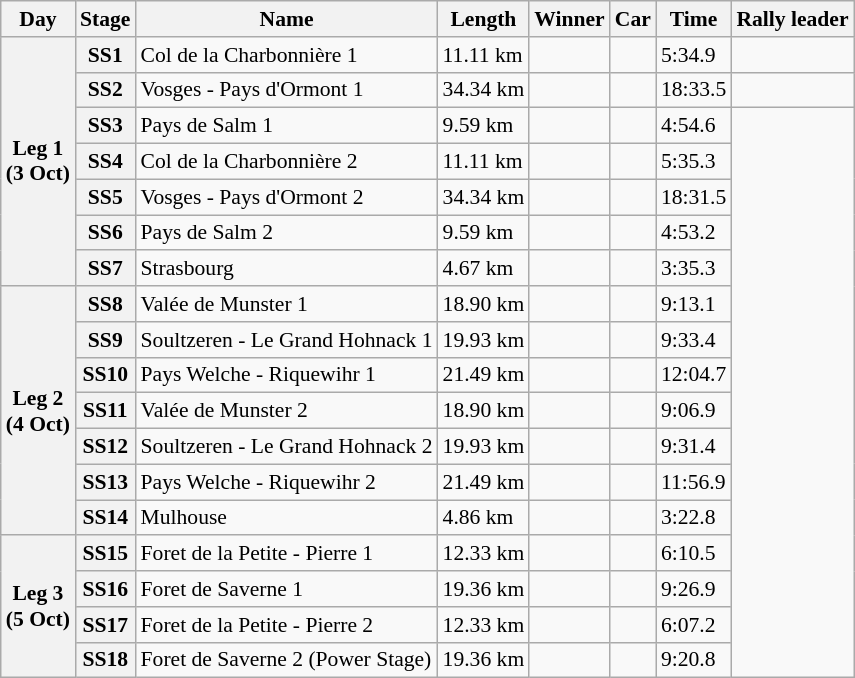<table class="wikitable" style="text-align: left; font-size: 90%; max-width: 950px;">
<tr>
<th>Day</th>
<th>Stage</th>
<th>Name</th>
<th>Length</th>
<th>Winner</th>
<th>Car</th>
<th>Time</th>
<th>Rally leader</th>
</tr>
<tr>
<th rowspan=7>Leg 1<br>(3 Oct)</th>
<th>SS1</th>
<td>Col de la Charbonnière 1</td>
<td>11.11 km</td>
<td></td>
<td></td>
<td>5:34.9</td>
<td></td>
</tr>
<tr>
<th>SS2</th>
<td>Vosges - Pays d'Ormont 1</td>
<td>34.34 km</td>
<td></td>
<td></td>
<td>18:33.5</td>
<td></td>
</tr>
<tr>
<th>SS3</th>
<td>Pays de Salm 1</td>
<td>9.59 km</td>
<td></td>
<td></td>
<td>4:54.6</td>
<td rowspan=18></td>
</tr>
<tr>
<th>SS4</th>
<td>Col de la Charbonnière 2</td>
<td>11.11 km</td>
<td></td>
<td></td>
<td>5:35.3</td>
</tr>
<tr>
<th>SS5</th>
<td>Vosges - Pays d'Ormont 2</td>
<td>34.34 km</td>
<td></td>
<td></td>
<td>18:31.5</td>
</tr>
<tr>
<th>SS6</th>
<td>Pays de Salm 2</td>
<td>9.59 km</td>
<td></td>
<td></td>
<td>4:53.2</td>
</tr>
<tr>
<th>SS7</th>
<td>Strasbourg</td>
<td>4.67 km</td>
<td><br></td>
<td><br></td>
<td>3:35.3</td>
</tr>
<tr>
<th rowspan=7>Leg 2<br>(4 Oct)</th>
<th>SS8</th>
<td>Valée de Munster 1</td>
<td>18.90 km</td>
<td></td>
<td></td>
<td>9:13.1</td>
</tr>
<tr>
<th>SS9</th>
<td>Soultzeren - Le Grand Hohnack 1</td>
<td>19.93 km</td>
<td></td>
<td></td>
<td>9:33.4</td>
</tr>
<tr>
<th>SS10</th>
<td>Pays Welche - Riquewihr 1</td>
<td>21.49 km</td>
<td></td>
<td></td>
<td>12:04.7</td>
</tr>
<tr>
<th>SS11</th>
<td>Valée de Munster 2</td>
<td>18.90 km</td>
<td></td>
<td></td>
<td>9:06.9</td>
</tr>
<tr>
<th>SS12</th>
<td>Soultzeren - Le Grand Hohnack 2</td>
<td>19.93 km</td>
<td></td>
<td></td>
<td>9:31.4</td>
</tr>
<tr>
<th>SS13</th>
<td>Pays Welche - Riquewihr 2</td>
<td>21.49 km</td>
<td></td>
<td></td>
<td>11:56.9</td>
</tr>
<tr>
<th>SS14</th>
<td>Mulhouse</td>
<td>4.86 km</td>
<td></td>
<td></td>
<td>3:22.8</td>
</tr>
<tr>
<th rowspan=4>Leg 3<br>(5 Oct)</th>
<th>SS15</th>
<td>Foret de la Petite - Pierre 1</td>
<td>12.33 km</td>
<td></td>
<td></td>
<td>6:10.5</td>
</tr>
<tr>
<th>SS16</th>
<td>Foret de Saverne 1</td>
<td>19.36 km</td>
<td></td>
<td></td>
<td>9:26.9</td>
</tr>
<tr>
<th>SS17</th>
<td>Foret de la Petite - Pierre 2</td>
<td>12.33 km</td>
<td></td>
<td></td>
<td>6:07.2</td>
</tr>
<tr>
<th>SS18</th>
<td>Foret de Saverne 2 (Power Stage)</td>
<td>19.36 km</td>
<td></td>
<td></td>
<td>9:20.8</td>
</tr>
</table>
